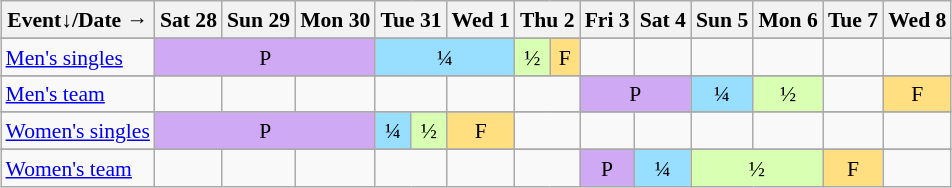<table class="wikitable" style="margin:0.5em auto; font-size:90%; line-height:1.25em;">
<tr style="text-align:center;">
<th>Event↓/Date →</th>
<th>Sat 28</th>
<th>Sun 29</th>
<th>Mon 30</th>
<th colspan=2>Tue 31</th>
<th>Wed 1</th>
<th colspan=2>Thu 2</th>
<th>Fri 3</th>
<th>Sat 4</th>
<th>Sun 5</th>
<th>Mon 6</th>
<th>Tue 7</th>
<th>Wed 8</th>
</tr>
<tr>
</tr>
<tr style="text-align:center;">
<td style="text-align:left;"><a href='#'>Men's singles</a></td>
<td colspan=3 style="background-color:#D0A9F5;">P</td>
<td colspan="3" style="background-color:#97DEFF">¼</td>
<td style="background-color:#D9FFB2;">½</td>
<td style="background-color:#FFDF80;">F</td>
<td></td>
<td></td>
<td></td>
<td></td>
<td></td>
<td></td>
</tr>
<tr>
</tr>
<tr style="text-align:center;">
<td style="text-align:left;"><a href='#'>Men's team</a></td>
<td></td>
<td></td>
<td></td>
<td colspan=2></td>
<td></td>
<td colspan=2></td>
<td colspan=2 style="background-color:#D0A9F5;">P</td>
<td style="background-color:#97DEFF;">¼</td>
<td style="background-color:#D9FFB2;">½</td>
<td></td>
<td style="background-color:#FFDF80;">F</td>
</tr>
<tr>
</tr>
<tr style="text-align:center;">
<td style="text-align:left;"><a href='#'>Women's singles</a></td>
<td colspan=3 style="background-color:#D0A9F5;">P</td>
<td style="background-color:#97DEFF;">¼</td>
<td style="background-color:#D9FFB2;">½</td>
<td style="background-color:#FFDF80;">F</td>
<td colspan=2></td>
<td></td>
<td></td>
<td></td>
<td></td>
<td></td>
<td></td>
</tr>
<tr>
</tr>
<tr style="text-align:center;">
<td style="text-align:left;"><a href='#'>Women's team</a></td>
<td></td>
<td></td>
<td></td>
<td colspan=2></td>
<td></td>
<td colspan=2></td>
<td style="background-color:#D0A9F5;">P</td>
<td style="background-color:#97DEFF;">¼</td>
<td colspan=2 style="background-color:#D9FFB2;">½</td>
<td style="background-color:#FFDF80;">F</td>
<td></td>
</tr>
</table>
